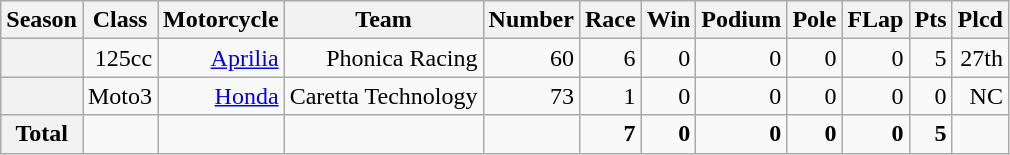<table class="wikitable" style=text-align:right>
<tr>
<th>Season</th>
<th>Class</th>
<th>Motorcycle</th>
<th>Team</th>
<th>Number</th>
<th>Race</th>
<th>Win</th>
<th>Podium</th>
<th>Pole</th>
<th>FLap</th>
<th>Pts</th>
<th>Plcd</th>
</tr>
<tr>
<th></th>
<td>125cc</td>
<td><a href='#'>Aprilia</a></td>
<td>Phonica Racing</td>
<td>60</td>
<td>6</td>
<td>0</td>
<td>0</td>
<td>0</td>
<td>0</td>
<td>5</td>
<td>27th</td>
</tr>
<tr>
<th></th>
<td>Moto3</td>
<td><a href='#'>Honda</a></td>
<td>Caretta Technology</td>
<td>73</td>
<td>1</td>
<td>0</td>
<td>0</td>
<td>0</td>
<td>0</td>
<td>0</td>
<td>NC</td>
</tr>
<tr>
<th>Total</th>
<td></td>
<td></td>
<td></td>
<td></td>
<td><strong>7</strong></td>
<td><strong>0</strong></td>
<td><strong>0</strong></td>
<td><strong>0</strong></td>
<td><strong>0</strong></td>
<td><strong>5</strong></td>
<td></td>
</tr>
</table>
